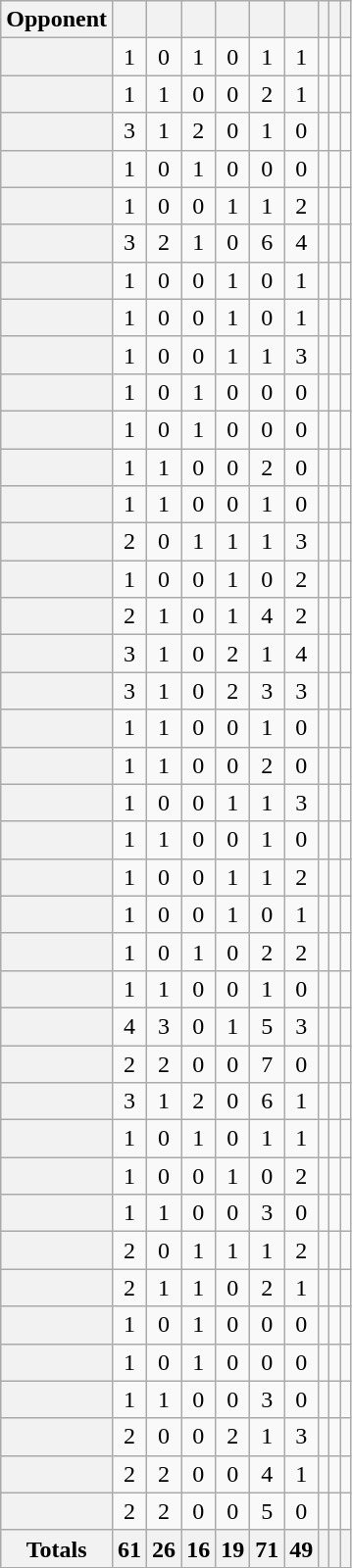<table class="wikitable plainrowheaders sortable" style="text-align:center">
<tr>
<th scope=col>Opponent</th>
<th scope=col></th>
<th scope=col></th>
<th scope=col></th>
<th scope=col></th>
<th scope=col></th>
<th scope=col></th>
<th scope=col></th>
<th scope=col></th>
<th scope=col></th>
</tr>
<tr>
<th scope=row style="text-align:left;"></th>
<td>1</td>
<td>0</td>
<td>1</td>
<td>0</td>
<td>1</td>
<td>1</td>
<td></td>
<td></td>
<td></td>
</tr>
<tr>
<th scope=row style="text-align:left;"></th>
<td>1</td>
<td>1</td>
<td>0</td>
<td>0</td>
<td>2</td>
<td>1</td>
<td></td>
<td></td>
<td></td>
</tr>
<tr>
<th scope=row style="text-align:left;"></th>
<td>3</td>
<td>1</td>
<td>2</td>
<td>0</td>
<td>1</td>
<td>0</td>
<td></td>
<td></td>
<td></td>
</tr>
<tr>
<th scope=row style="text-align:left;"></th>
<td>1</td>
<td>0</td>
<td>1</td>
<td>0</td>
<td>0</td>
<td>0</td>
<td></td>
<td></td>
<td></td>
</tr>
<tr>
<th scope=row style="text-align:left;"></th>
<td>1</td>
<td>0</td>
<td>0</td>
<td>1</td>
<td>1</td>
<td>2</td>
<td></td>
<td></td>
<td></td>
</tr>
<tr>
<th scope=row style="text-align:left;"></th>
<td>3</td>
<td>2</td>
<td>1</td>
<td>0</td>
<td>6</td>
<td>4</td>
<td></td>
<td></td>
<td></td>
</tr>
<tr>
<th scope=row style="text-align:left;"></th>
<td>1</td>
<td>0</td>
<td>0</td>
<td>1</td>
<td>0</td>
<td>1</td>
<td></td>
<td></td>
<td></td>
</tr>
<tr>
<th scope=row style="text-align:left;"></th>
<td>1</td>
<td>0</td>
<td>0</td>
<td>1</td>
<td>0</td>
<td>1</td>
<td></td>
<td></td>
<td></td>
</tr>
<tr>
<th scope=row style="text-align:left;"></th>
<td>1</td>
<td>0</td>
<td>0</td>
<td>1</td>
<td>1</td>
<td>3</td>
<td></td>
<td></td>
<td></td>
</tr>
<tr>
<th scope=row style="text-align:left;"></th>
<td>1</td>
<td>0</td>
<td>1</td>
<td>0</td>
<td>0</td>
<td>0</td>
<td></td>
<td></td>
<td></td>
</tr>
<tr>
<th scope=row style="text-align:left;"></th>
<td>1</td>
<td>0</td>
<td>1</td>
<td>0</td>
<td>0</td>
<td>0</td>
<td></td>
<td></td>
<td></td>
</tr>
<tr>
<th scope=row style="text-align:left;"></th>
<td>1</td>
<td>1</td>
<td>0</td>
<td>0</td>
<td>2</td>
<td>0</td>
<td></td>
<td></td>
<td></td>
</tr>
<tr>
<th scope=row style="text-align:left;"></th>
<td>1</td>
<td>1</td>
<td>0</td>
<td>0</td>
<td>1</td>
<td>0</td>
<td></td>
<td></td>
<td></td>
</tr>
<tr>
<th scope=row style="text-align:left;"></th>
<td>2</td>
<td>0</td>
<td>1</td>
<td>1</td>
<td>1</td>
<td>3</td>
<td></td>
<td></td>
<td></td>
</tr>
<tr>
<th scope=row style="text-align:left;"></th>
<td>1</td>
<td>0</td>
<td>0</td>
<td>1</td>
<td>0</td>
<td>2</td>
<td></td>
<td></td>
<td></td>
</tr>
<tr>
<th scope=row style="text-align:left;"></th>
<td>2</td>
<td>1</td>
<td>0</td>
<td>1</td>
<td>4</td>
<td>2</td>
<td></td>
<td></td>
<td></td>
</tr>
<tr>
<th scope=row style="text-align:left;"></th>
<td>3</td>
<td>1</td>
<td>0</td>
<td>2</td>
<td>1</td>
<td>4</td>
<td></td>
<td></td>
<td></td>
</tr>
<tr>
<th scope=row style="text-align:left;"></th>
<td>3</td>
<td>1</td>
<td>0</td>
<td>2</td>
<td>3</td>
<td>3</td>
<td></td>
<td></td>
<td></td>
</tr>
<tr>
<th scope=row style="text-align:left;"></th>
<td>1</td>
<td>1</td>
<td>0</td>
<td>0</td>
<td>1</td>
<td>0</td>
<td></td>
<td></td>
<td></td>
</tr>
<tr>
<th scope=row style="text-align:left;"></th>
<td>1</td>
<td>1</td>
<td>0</td>
<td>0</td>
<td>2</td>
<td>0</td>
<td></td>
<td></td>
<td></td>
</tr>
<tr>
<th scope=row style="text-align:left;"></th>
<td>1</td>
<td>0</td>
<td>0</td>
<td>1</td>
<td>1</td>
<td>3</td>
<td></td>
<td></td>
<td></td>
</tr>
<tr>
<th scope=row style="text-align:left;"></th>
<td>1</td>
<td>1</td>
<td>0</td>
<td>0</td>
<td>1</td>
<td>0</td>
<td></td>
<td></td>
<td></td>
</tr>
<tr>
<th scope=row style="text-align:left;"></th>
<td>1</td>
<td>0</td>
<td>0</td>
<td>1</td>
<td>1</td>
<td>2</td>
<td></td>
<td></td>
<td></td>
</tr>
<tr>
<th scope=row style="text-align:left;"></th>
<td>1</td>
<td>0</td>
<td>0</td>
<td>1</td>
<td>0</td>
<td>1</td>
<td></td>
<td></td>
<td></td>
</tr>
<tr>
<th scope=row style="text-align:left;"></th>
<td>1</td>
<td>0</td>
<td>1</td>
<td>0</td>
<td>2</td>
<td>2</td>
<td></td>
<td></td>
<td></td>
</tr>
<tr>
<th scope=row style="text-align:left;"></th>
<td>1</td>
<td>1</td>
<td>0</td>
<td>0</td>
<td>1</td>
<td>0</td>
<td></td>
<td></td>
<td></td>
</tr>
<tr>
<th scope=row style="text-align:left;"></th>
<td>4</td>
<td>3</td>
<td>0</td>
<td>1</td>
<td>5</td>
<td>3</td>
<td></td>
<td></td>
<td></td>
</tr>
<tr>
<th scope=row style="text-align:left;"></th>
<td>2</td>
<td>2</td>
<td>0</td>
<td>0</td>
<td>7</td>
<td>0</td>
<td></td>
<td></td>
<td></td>
</tr>
<tr>
<th scope=row style="text-align:left;"></th>
<td>3</td>
<td>1</td>
<td>2</td>
<td>0</td>
<td>6</td>
<td>1</td>
<td></td>
<td></td>
<td></td>
</tr>
<tr>
<th scope=row style="text-align:left;"></th>
<td>1</td>
<td>0</td>
<td>1</td>
<td>0</td>
<td>1</td>
<td>1</td>
<td></td>
<td></td>
<td></td>
</tr>
<tr>
<th scope=row style="text-align:left;"></th>
<td>1</td>
<td>0</td>
<td>0</td>
<td>1</td>
<td>0</td>
<td>2</td>
<td></td>
<td></td>
<td></td>
</tr>
<tr>
<th scope=row style="text-align:left;"></th>
<td>1</td>
<td>1</td>
<td>0</td>
<td>0</td>
<td>3</td>
<td>0</td>
<td></td>
<td></td>
<td></td>
</tr>
<tr>
<th scope=row style="text-align:left;"></th>
<td>2</td>
<td>0</td>
<td>1</td>
<td>1</td>
<td>1</td>
<td>2</td>
<td></td>
<td></td>
<td></td>
</tr>
<tr>
<th scope=row style="text-align:left;"></th>
<td>2</td>
<td>1</td>
<td>1</td>
<td>0</td>
<td>2</td>
<td>1</td>
<td></td>
<td></td>
<td></td>
</tr>
<tr>
<th scope=row style="text-align:left;"></th>
<td>1</td>
<td>0</td>
<td>1</td>
<td>0</td>
<td>0</td>
<td>0</td>
<td></td>
<td></td>
<td></td>
</tr>
<tr>
<th scope=row style="text-align:left;"></th>
<td>1</td>
<td>0</td>
<td>1</td>
<td>0</td>
<td>0</td>
<td>0</td>
<td></td>
<td></td>
<td></td>
</tr>
<tr>
<th scope=row style="text-align:left;"></th>
<td>1</td>
<td>1</td>
<td>0</td>
<td>0</td>
<td>3</td>
<td>0</td>
<td></td>
<td></td>
<td></td>
</tr>
<tr>
<th scope=row style="text-align:left;"></th>
<td>2</td>
<td>0</td>
<td>0</td>
<td>2</td>
<td>1</td>
<td>3</td>
<td></td>
<td></td>
<td></td>
</tr>
<tr>
<th scope=row style="text-align:left;"></th>
<td>2</td>
<td>2</td>
<td>0</td>
<td>0</td>
<td>4</td>
<td>1</td>
<td></td>
<td></td>
<td></td>
</tr>
<tr>
<th scope=row style="text-align:left;"></th>
<td>2</td>
<td>2</td>
<td>0</td>
<td>0</td>
<td>5</td>
<td>0</td>
<td></td>
<td></td>
<td></td>
</tr>
<tr class="sortbottom">
<th>Totals</th>
<th>61</th>
<th>26</th>
<th>16</th>
<th>19</th>
<th>71</th>
<th>49</th>
<th></th>
<th></th>
<th></th>
</tr>
</table>
